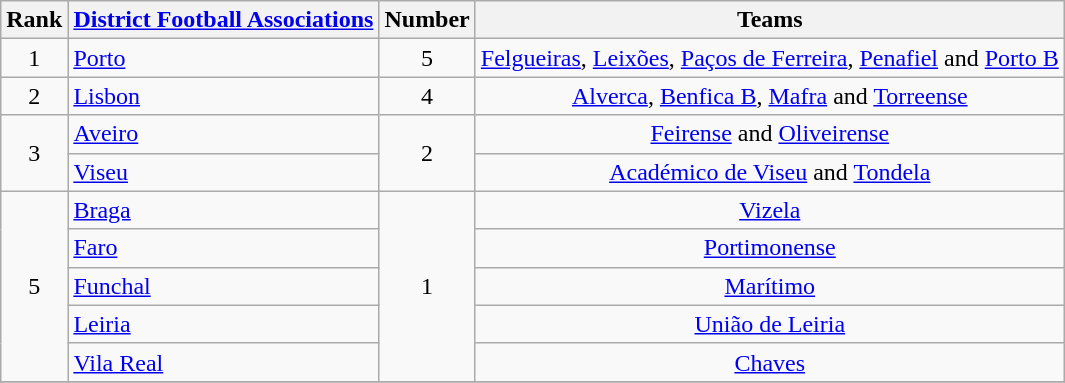<table class="wikitable">
<tr>
<th>Rank</th>
<th><a href='#'>District Football Associations</a></th>
<th>Number</th>
<th>Teams</th>
</tr>
<tr>
<td align=center>1</td>
<td> <a href='#'>Porto</a></td>
<td align=center>5</td>
<td align=center><a href='#'>Felgueiras</a>, <a href='#'>Leixões</a>, <a href='#'>Paços de Ferreira</a>, <a href='#'>Penafiel</a> and <a href='#'>Porto B</a></td>
</tr>
<tr>
<td align=center>2</td>
<td> <a href='#'>Lisbon</a></td>
<td align=center>4</td>
<td align=center><a href='#'>Alverca</a>, <a href='#'>Benfica B</a>, <a href='#'>Mafra</a> and <a href='#'>Torreense</a></td>
</tr>
<tr>
<td rowspan="2" align=center>3</td>
<td> <a href='#'>Aveiro</a></td>
<td rowspan=2 align=center>2</td>
<td align=center><a href='#'>Feirense</a> and <a href='#'>Oliveirense</a></td>
</tr>
<tr>
<td> <a href='#'>Viseu</a></td>
<td align="center"><a href='#'>Académico de Viseu</a> and <a href='#'>Tondela</a></td>
</tr>
<tr>
<td rowspan="5" align=center>5</td>
<td> <a href='#'>Braga</a></td>
<td rowspan=5 align=center>1</td>
<td align=center><a href='#'>Vizela</a></td>
</tr>
<tr>
<td> <a href='#'>Faro</a></td>
<td align="center"><a href='#'>Portimonense</a></td>
</tr>
<tr>
<td> <a href='#'>Funchal</a></td>
<td align="center"><a href='#'>Marítimo</a></td>
</tr>
<tr>
<td> <a href='#'>Leiria</a></td>
<td align="center"><a href='#'>União de Leiria</a></td>
</tr>
<tr>
<td> <a href='#'>Vila Real</a></td>
<td align="center"><a href='#'>Chaves</a></td>
</tr>
<tr>
</tr>
</table>
